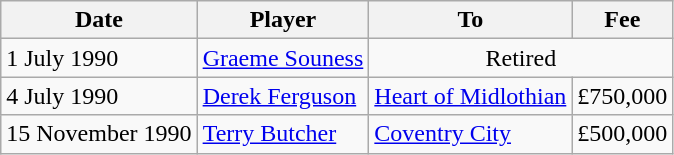<table class="wikitable sortable">
<tr>
<th>Date</th>
<th>Player</th>
<th>To</th>
<th>Fee</th>
</tr>
<tr>
<td>1 July 1990</td>
<td> <a href='#'>Graeme Souness</a></td>
<td colspan=2 align=center>Retired</td>
</tr>
<tr>
<td>4 July 1990</td>
<td> <a href='#'>Derek Ferguson</a></td>
<td> <a href='#'>Heart of Midlothian</a></td>
<td>£750,000</td>
</tr>
<tr>
<td>15 November 1990</td>
<td> <a href='#'>Terry Butcher</a></td>
<td> <a href='#'>Coventry City</a></td>
<td>£500,000</td>
</tr>
</table>
